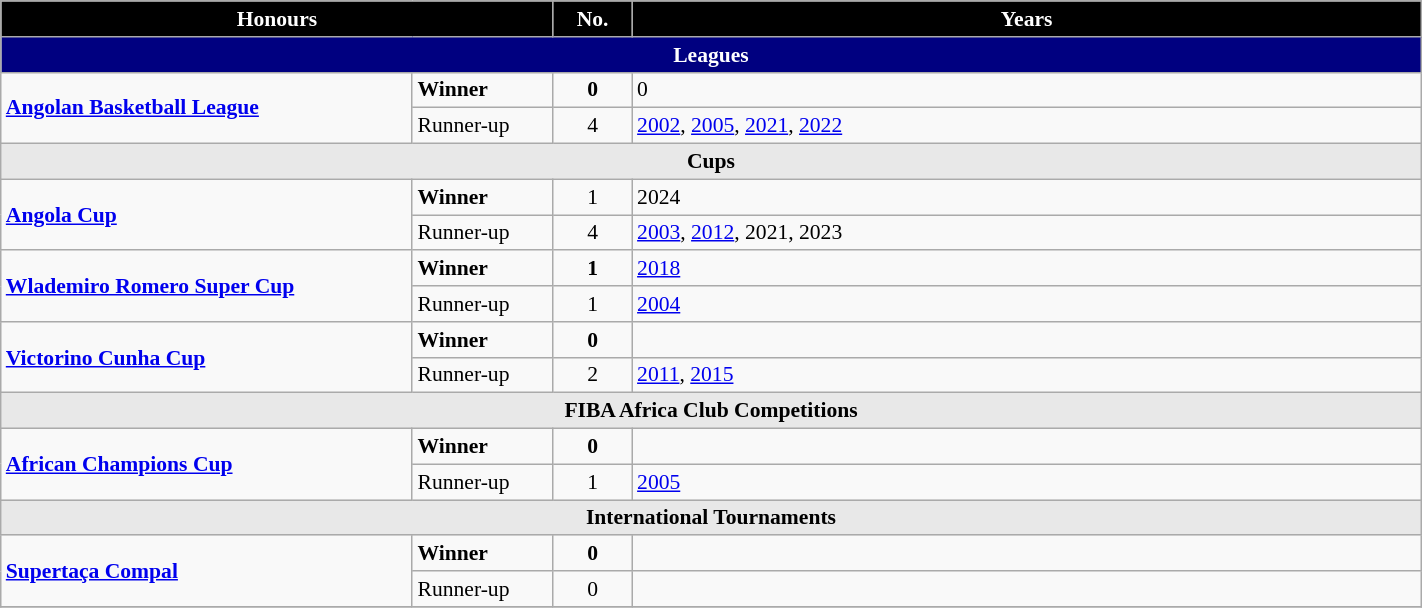<table class="wikitable" width=75% style="font-size: 90%;">
<tr>
<th width=35% colspan=2 style="background:black;color: white">Honours</th>
<th width=5% style="background:black;color: white">No.</th>
<th width=50% style="background:black;color: white">Years</th>
</tr>
<tr>
<th colspan="6" style="background:#000080;color: white">Leagues</th>
</tr>
<tr>
<td rowspan=2><strong><a href='#'>Angolan Basketball League</a></strong></td>
<td><strong>Winner</strong></td>
<td align=center><strong>0</strong></td>
<td>0</td>
</tr>
<tr>
<td>Runner-up</td>
<td align=center>4</td>
<td><a href='#'>2002</a>, <a href='#'>2005</a>, <a href='#'>2021</a>, <a href='#'>2022</a></td>
</tr>
<tr>
<th colspan="6" style="background:#E8E8E8;">Cups</th>
</tr>
<tr>
<td rowspan=2><strong><a href='#'>Angola Cup</a></strong></td>
<td><strong>Winner</strong></td>
<td align=center>1</td>
<td>2024</td>
</tr>
<tr>
<td>Runner-up</td>
<td align=center>4</td>
<td><a href='#'>2003</a>, <a href='#'>2012</a>, 2021, 2023</td>
</tr>
<tr>
<td rowspan=2><strong><a href='#'>Wlademiro Romero Super Cup</a></strong> </td>
<td><strong>Winner</strong></td>
<td align=center><strong>1</strong></td>
<td><a href='#'>2018</a></td>
</tr>
<tr>
<td>Runner-up</td>
<td align=center>1</td>
<td><a href='#'>2004</a></td>
</tr>
<tr>
<td rowspan=2><strong><a href='#'>Victorino Cunha Cup</a></strong></td>
<td><strong>Winner</strong></td>
<td align=center><strong>0</strong></td>
<td></td>
</tr>
<tr>
<td>Runner-up</td>
<td align=center>2</td>
<td><a href='#'>2011</a>, <a href='#'>2015</a></td>
</tr>
<tr>
<th colspan="6" style="background:#E8E8E8;">FIBA Africa Club Competitions</th>
</tr>
<tr>
<td rowspan=2><strong><a href='#'>African Champions Cup</a></strong></td>
<td><strong>Winner</strong></td>
<td align=center><strong>0</strong></td>
<td></td>
</tr>
<tr>
<td>Runner-up</td>
<td align=center>1</td>
<td><a href='#'>2005</a></td>
</tr>
<tr>
<th colspan="6" style="background:#E8E8E8;">International Tournaments</th>
</tr>
<tr>
<td rowspan=2><strong><a href='#'>Supertaça Compal</a></strong></td>
<td><strong>Winner</strong></td>
<td align=center><strong>0</strong></td>
<td></td>
</tr>
<tr>
<td>Runner-up</td>
<td align=center>0</td>
<td></td>
</tr>
<tr>
</tr>
</table>
